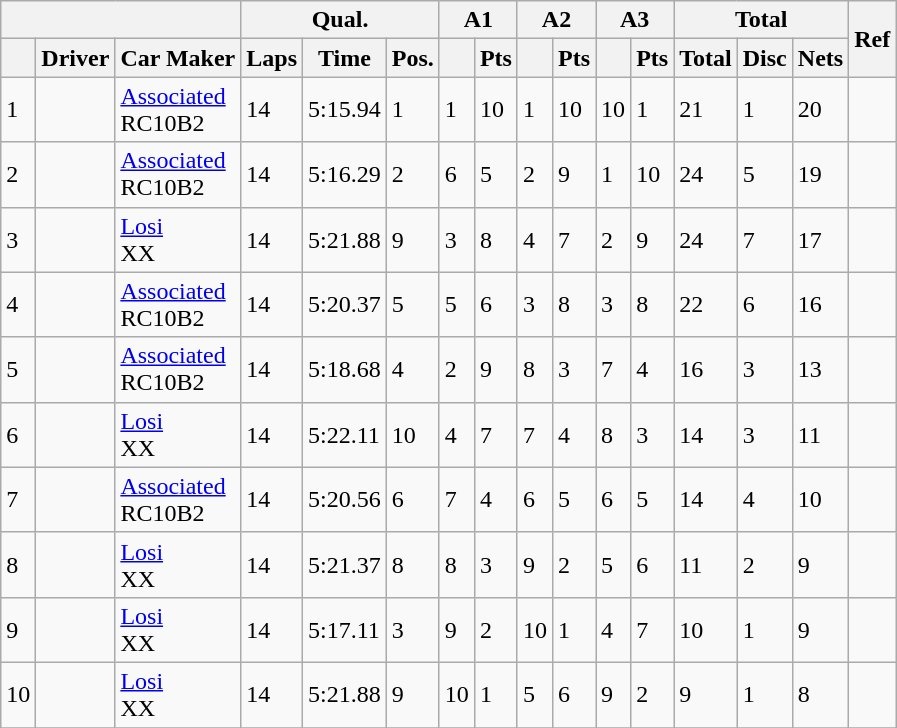<table class="wikitable sortable">
<tr>
<th colspan="3"></th>
<th colspan="3">Qual.</th>
<th colspan="2" style="text-align:center;">A1</th>
<th colspan="2" style="text-align:center;">A2</th>
<th colspan="2" style="text-align:center;">A3</th>
<th colspan="3" style="text-align:center;">Total</th>
<th rowspan="2" style="text-align:center;">Ref</th>
</tr>
<tr>
<th style="text-align:center;"></th>
<th style="text-align:center;">Driver</th>
<th style="text-align:center;">Car Maker</th>
<th style="text-align:center;">Laps</th>
<th style="text-align:center;">Time</th>
<th style="text-align:center;">Pos.</th>
<th style="text-align:center;"></th>
<th style="text-align:center;">Pts</th>
<th style="text-align:center;"></th>
<th style="text-align:center;">Pts</th>
<th style="text-align:center;"></th>
<th style="text-align:center;">Pts</th>
<th style="text-align:center;">Total</th>
<th style="text-align:center;">Disc</th>
<th style="text-align:center;">Nets</th>
</tr>
<tr>
<td>1</td>
<td></td>
<td><a href='#'>Associated</a> <br> RC10B2</td>
<td>14</td>
<td>5:15.94</td>
<td>1</td>
<td>1</td>
<td>10</td>
<td>1</td>
<td>10</td>
<td>10</td>
<td>1</td>
<td>21</td>
<td>1</td>
<td>20</td>
<td></td>
</tr>
<tr>
<td>2</td>
<td></td>
<td><a href='#'>Associated</a> <br> RC10B2</td>
<td>14</td>
<td>5:16.29</td>
<td>2</td>
<td>6</td>
<td>5</td>
<td>2</td>
<td>9</td>
<td>1</td>
<td>10</td>
<td>24</td>
<td>5</td>
<td>19</td>
<td></td>
</tr>
<tr>
<td>3</td>
<td></td>
<td><a href='#'>Losi</a> <br> XX</td>
<td>14</td>
<td>5:21.88</td>
<td>9</td>
<td>3</td>
<td>8</td>
<td>4</td>
<td>7</td>
<td>2</td>
<td>9</td>
<td>24</td>
<td>7</td>
<td>17</td>
<td></td>
</tr>
<tr>
<td>4</td>
<td></td>
<td><a href='#'>Associated</a> <br> RC10B2</td>
<td>14</td>
<td>5:20.37</td>
<td>5</td>
<td>5</td>
<td>6</td>
<td>3</td>
<td>8</td>
<td>3</td>
<td>8</td>
<td>22</td>
<td>6</td>
<td>16</td>
<td></td>
</tr>
<tr>
<td>5</td>
<td></td>
<td><a href='#'>Associated</a> <br> RC10B2</td>
<td>14</td>
<td>5:18.68</td>
<td>4</td>
<td>2</td>
<td>9</td>
<td>8</td>
<td>3</td>
<td>7</td>
<td>4</td>
<td>16</td>
<td>3</td>
<td>13</td>
<td></td>
</tr>
<tr>
<td>6</td>
<td></td>
<td><a href='#'>Losi</a> <br> XX</td>
<td>14</td>
<td>5:22.11</td>
<td>10</td>
<td>4</td>
<td>7</td>
<td>7</td>
<td>4</td>
<td>8</td>
<td>3</td>
<td>14</td>
<td>3</td>
<td>11</td>
<td></td>
</tr>
<tr>
<td>7</td>
<td></td>
<td><a href='#'>Associated</a> <br> RC10B2</td>
<td>14</td>
<td>5:20.56</td>
<td>6</td>
<td>7</td>
<td>4</td>
<td>6</td>
<td>5</td>
<td>6</td>
<td>5</td>
<td>14</td>
<td>4</td>
<td>10</td>
<td></td>
</tr>
<tr>
<td>8</td>
<td></td>
<td><a href='#'>Losi</a> <br> XX</td>
<td>14</td>
<td>5:21.37</td>
<td>8</td>
<td>8</td>
<td>3</td>
<td>9</td>
<td>2</td>
<td>5</td>
<td>6</td>
<td>11</td>
<td>2</td>
<td>9</td>
<td></td>
</tr>
<tr>
<td>9</td>
<td></td>
<td><a href='#'>Losi</a> <br> XX</td>
<td>14</td>
<td>5:17.11</td>
<td>3</td>
<td>9</td>
<td>2</td>
<td>10</td>
<td>1</td>
<td>4</td>
<td>7</td>
<td>10</td>
<td>1</td>
<td>9</td>
<td></td>
</tr>
<tr>
<td>10</td>
<td></td>
<td><a href='#'>Losi</a> <br> XX</td>
<td>14</td>
<td>5:21.88</td>
<td>9</td>
<td>10</td>
<td>1</td>
<td>5</td>
<td>6</td>
<td>9</td>
<td>2</td>
<td>9</td>
<td>1</td>
<td>8</td>
<td></td>
</tr>
<tr>
</tr>
</table>
